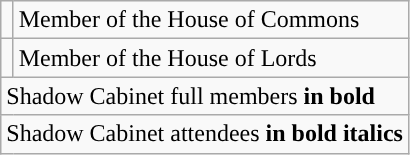<table class="wikitable">
<tr>
<td style="background: "></td>
<td>Member of the House of Commons</td>
</tr>
<tr>
<td style="background: "></td>
<td>Member of the House of Lords</td>
</tr>
<tr>
<td colspan="2">Shadow Cabinet full members <strong>in bold</strong></td>
</tr>
<tr>
<td colspan="2">Shadow Cabinet attendees <strong>in bold italics</strong></td>
</tr>
</table>
